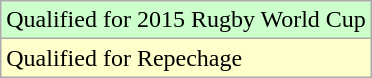<table class="wikitable">
<tr width=10px bgcolor="#ccffcc">
<td>Qualified for 2015 Rugby World Cup</td>
</tr>
<tr width=10px bgcolor="#ffffcc">
<td>Qualified for Repechage</td>
</tr>
</table>
